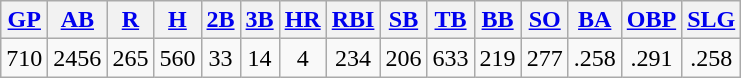<table class="wikitable">
<tr>
<th><a href='#'>GP</a></th>
<th><a href='#'>AB</a></th>
<th><a href='#'>R</a></th>
<th><a href='#'>H</a></th>
<th><a href='#'>2B</a></th>
<th><a href='#'>3B</a></th>
<th><a href='#'>HR</a></th>
<th><a href='#'>RBI</a></th>
<th><a href='#'>SB</a></th>
<th><a href='#'>TB</a></th>
<th><a href='#'>BB</a></th>
<th><a href='#'>SO</a></th>
<th><a href='#'>BA</a></th>
<th><a href='#'>OBP</a></th>
<th><a href='#'>SLG</a></th>
</tr>
<tr align=center>
<td>710</td>
<td>2456</td>
<td>265</td>
<td>560</td>
<td>33</td>
<td>14</td>
<td>4</td>
<td>234</td>
<td>206</td>
<td>633</td>
<td>219</td>
<td>277</td>
<td>.258</td>
<td>.291</td>
<td>.258</td>
</tr>
</table>
